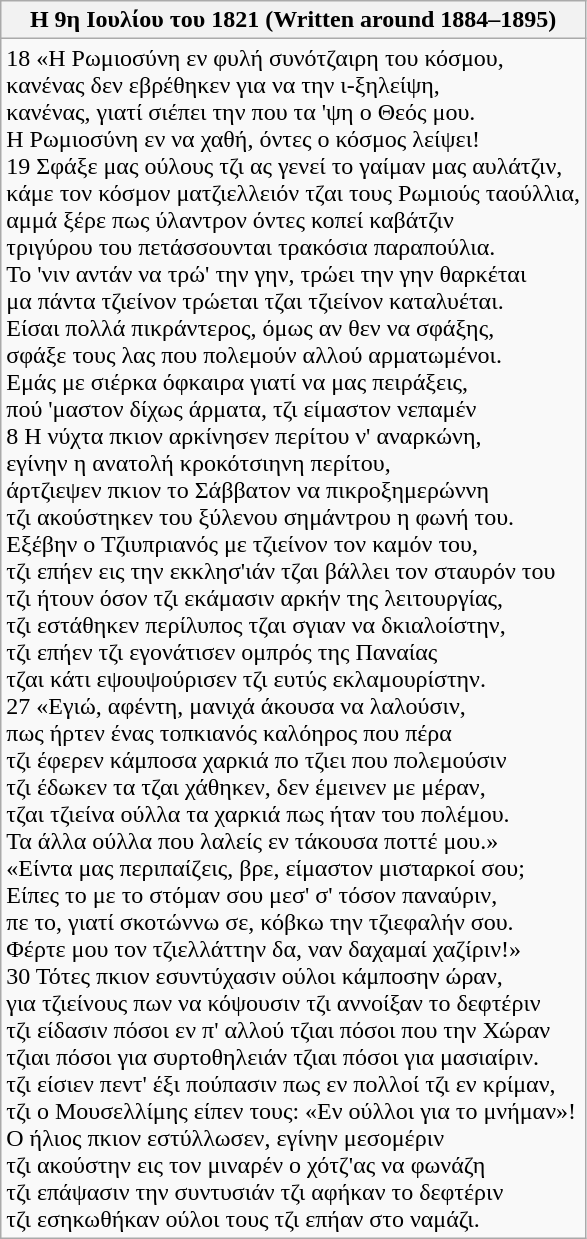<table class="wikitable">
<tr>
<th>Η 9η Ιουλίου του 1821 (Written around 1884–1895)</th>
</tr>
<tr>
<td>18 «Η Ρωμιοσύνη εν φυλή συνότζαιρη του κόσμου,<br>κανένας δεν εβρέθηκεν για να την ι-ξηλείψη,<br>κανένας, γιατί σιέπει την που τα 'ψη ο Θεός μου.<br>Η Ρωμιοσύνη εν να χαθή, όντες ο κόσμος λείψει!<br>19 Σφάξε μας ούλους τζι ας γενεί το γαίμαν μας αυλάτζιν,<br>κάμε τον κόσμον ματζιελλειόν τζαι τους Ρωμιούς ταούλλια,<br>αμμά ξέρε πως ύλαντρον όντες κοπεί καβάτζιν<br>τριγύρου του πετάσσουνται τρακόσια παραπούλια.<br>Το 'νιν αντάν να τρώ' την γην, τρώει την γην θαρκέται<br>μα πάντα τζιείνον τρώεται τζαι τζιείνον καταλυέται.<br>Είσαι πολλά πικράντερος, όμως αν θεν να σφάξης,<br>σφάξε τους λας που πολεμούν αλλού αρματωμένοι.<br>Εμάς με σιέρκα όφκαιρα γιατί να μας πειράξεις,<br>πού 'μαστον δίχως άρματα, τζι είμαστον νεπαμέν<br>8 Η νύχτα πκιον αρκίνησεν περίτου ν' αναρκώνη,<br>εγίνην η ανατολή κροκότσιηνη περίτου,<br>άρτζιεψεν πκιον το Σάββατον να πικροξημερώννη<br>τζι ακούστηκεν του ξύλενου σημάντρου η φωνή του.<br>Εξέβην ο Τζιυπριανός με τζιείνον τον καμόν του,<br>τζι επήεν εις την εκκλησ'ιάν τζαι βάλλει τον σταυρόν του<br>τζι ήτουν όσον τζι εκάμασιν αρκήν της λειτουργίας,<br>τζι εστάθηκεν περίλυπος τζαι σγιαν να δκιαλοίστην,<br>τζι επήεν τζι εγονάτισεν ομπρός της Παναίας<br>τζαι κάτι εψουψούρισεν τζι ευτύς εκλαμουρίστην.<br>27 «Εγιώ, αφέντη, μανιχά άκουσα να λαλούσιν,<br>πως ήρτεν ένας τοπκιανός καλόηρος που πέρα<br>τζι έφερεν κάμποσα χαρκιά πο τζιει που πολεμούσιν<br>τζι έδωκεν τα τζαι χάθηκεν, δεν έμεινεν με μέραν,<br>τζαι τζιείνα ούλλα τα χαρκιά πως ήταν του πολέμου.<br>Τα άλλα ούλλα που λαλείς εν τάκουσα ποττέ μου.»<br>«Είντα μας περιπαίζεις, βρε, είμαστον μισταρκοί σου;<br>Είπες το με το στόμαν σου μεσ' σ' τόσον παναύριν,<br>πε το, γιατί σκοτώννω σε, κόβκω την τζιεφαλήν σου.<br>Φέρτε μου τον τζιελλάττην δα, ναν δαχαμαί χαζίριν!»<br>30 Τότες πκιον εσυντύχασιν ούλοι κάμποσην ώραν,<br>για τζιείνους πων να κόψουσιν τζι αννοίξαν το δεφτέριν<br>τζι είδασιν πόσοι εν π' αλλού τζιαι πόσοι που την Χώραν<br>τζιαι πόσοι για συρτοθηλειάν τζιαι πόσοι για μασιαίριν.<br>τζι είσιεν πεντ' έξι πούπασιν πως εν πολλοί τζι εν κρίμαν,<br>τζι ο Μουσελλίμης είπεν τους: «Εν ούλλοι για το μνήμαν»!<br>Ο ήλιος πκιον εστύλλωσεν, εγίνην μεσομέριν<br>τζι ακούστην εις τον μιναρέν ο χότζ'ας να φωνάζη<br>τζι επάψασιν την συντυσιάν τζι αφήκαν το δεφτέριν<br>τζι εσηκωθήκαν ούλοι τους τζι επήαν στο ναμάζι.</td>
</tr>
</table>
